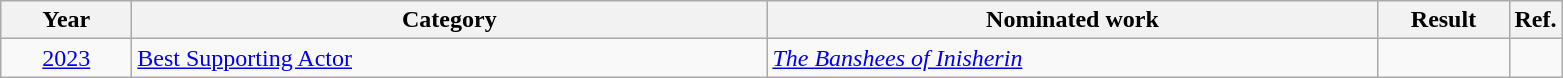<table class=wikitable>
<tr>
<th scope="col" style="width:5em;">Year</th>
<th scope="col" style="width:26em;">Category</th>
<th scope="col" style="width:25em;">Nominated work</th>
<th scope="col" style="width:5em;">Result</th>
<th>Ref.</th>
</tr>
<tr>
<td style="text-align:center;"><a href='#'>2023</a></td>
<td><a href='#'>Best Supporting Actor</a></td>
<td><em><a href='#'>The Banshees of Inisherin</a></em></td>
<td></td>
<td style="text-align:center;"></td>
</tr>
</table>
